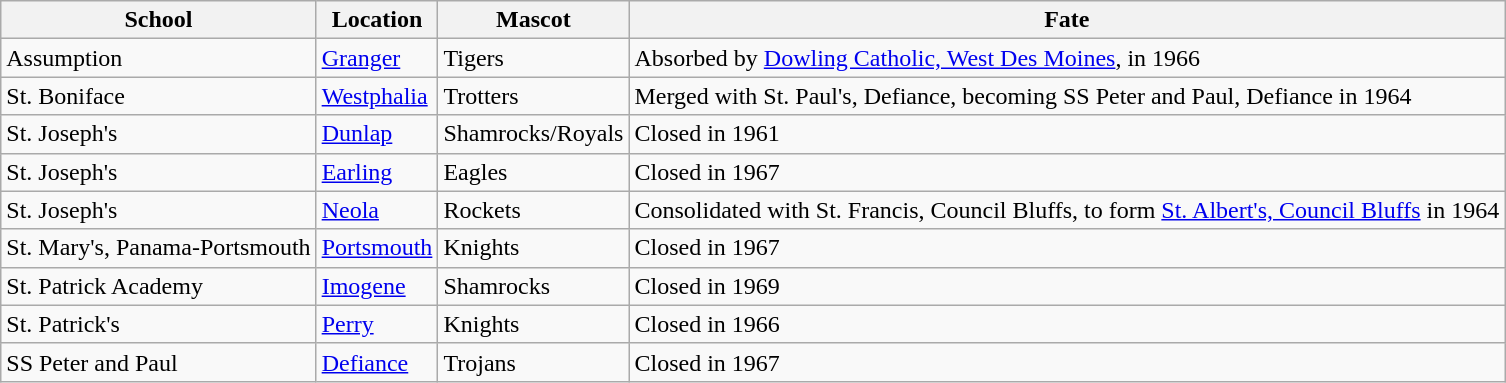<table class="wikitable" border="1">
<tr>
<th>School</th>
<th>Location</th>
<th>Mascot</th>
<th>Fate</th>
</tr>
<tr>
<td>Assumption</td>
<td><a href='#'>Granger</a></td>
<td>Tigers</td>
<td>Absorbed by <a href='#'>Dowling Catholic, West Des Moines</a>, in 1966</td>
</tr>
<tr>
<td>St. Boniface</td>
<td><a href='#'>Westphalia</a></td>
<td>Trotters</td>
<td>Merged with St. Paul's, Defiance, becoming SS Peter and Paul, Defiance in 1964</td>
</tr>
<tr>
<td>St. Joseph's</td>
<td><a href='#'>Dunlap</a></td>
<td>Shamrocks/Royals</td>
<td>Closed in 1961</td>
</tr>
<tr>
<td>St. Joseph's</td>
<td><a href='#'>Earling</a></td>
<td>Eagles</td>
<td>Closed in 1967</td>
</tr>
<tr>
<td>St. Joseph's</td>
<td><a href='#'>Neola</a></td>
<td>Rockets</td>
<td>Consolidated with St. Francis, Council Bluffs, to form <a href='#'>St. Albert's, Council Bluffs</a> in 1964</td>
</tr>
<tr>
<td>St. Mary's, Panama-Portsmouth</td>
<td><a href='#'>Portsmouth</a></td>
<td>Knights</td>
<td>Closed in 1967</td>
</tr>
<tr>
<td>St. Patrick Academy</td>
<td><a href='#'>Imogene</a></td>
<td>Shamrocks</td>
<td>Closed in 1969</td>
</tr>
<tr>
<td>St. Patrick's</td>
<td><a href='#'>Perry</a></td>
<td>Knights</td>
<td>Closed in 1966</td>
</tr>
<tr>
<td>SS Peter and Paul</td>
<td><a href='#'>Defiance</a></td>
<td>Trojans</td>
<td>Closed in 1967</td>
</tr>
</table>
